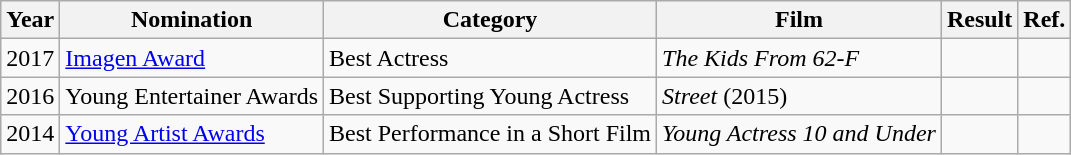<table class="wikitable">
<tr>
<th>Year</th>
<th>Nomination</th>
<th>Category</th>
<th>Film</th>
<th>Result</th>
<th>Ref.</th>
</tr>
<tr>
<td>2017</td>
<td><a href='#'>Imagen Award</a></td>
<td>Best Actress</td>
<td><em>The Kids From 62-F</em></td>
<td></td>
<td></td>
</tr>
<tr>
<td>2016</td>
<td>Young Entertainer Awards</td>
<td>Best Supporting Young Actress</td>
<td><em>Street</em> (2015)</td>
<td></td>
<td></td>
</tr>
<tr>
<td>2014</td>
<td><a href='#'>Young Artist Awards</a></td>
<td>Best Performance in a Short Film</td>
<td><em>Young Actress 10 and Under</em></td>
<td></td>
<td></td>
</tr>
</table>
